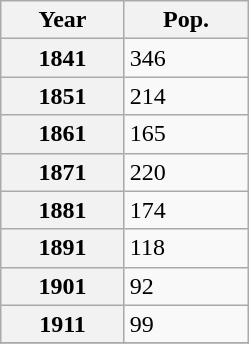<table class="wikitable" style="margin:0; border:1px solid darkgrey;">
<tr>
<th style="width:75px;">Year</th>
<th style="width:75px;">Pop.</th>
</tr>
<tr>
<th>1841</th>
<td>346 </td>
</tr>
<tr>
<th>1851</th>
<td>214 </td>
</tr>
<tr>
<th>1861</th>
<td>165 </td>
</tr>
<tr>
<th>1871</th>
<td>220 </td>
</tr>
<tr>
<th>1881</th>
<td>174 </td>
</tr>
<tr>
<th>1891</th>
<td>118 </td>
</tr>
<tr>
<th>1901</th>
<td>92 </td>
</tr>
<tr>
<th>1911</th>
<td>99 </td>
</tr>
<tr>
</tr>
</table>
